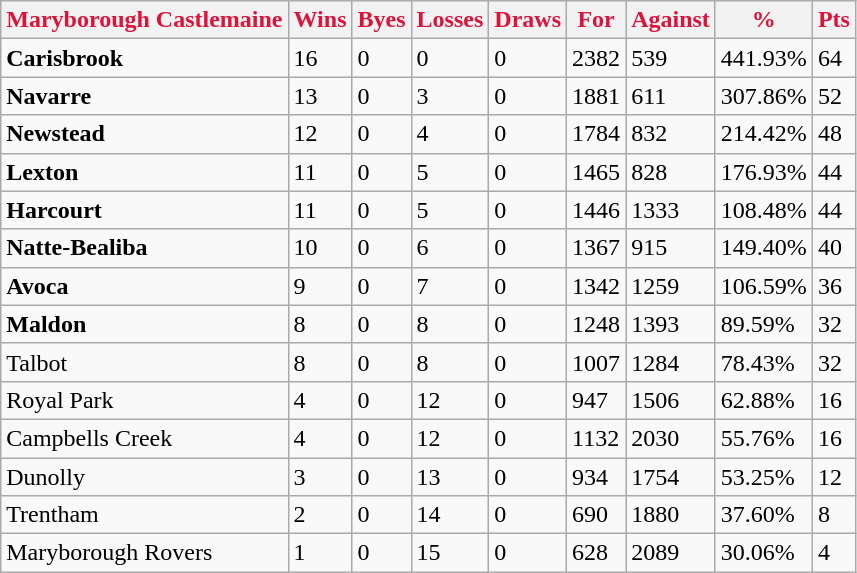<table class="wikitable">
<tr>
<th style="color:crimson">Maryborough Castlemaine</th>
<th style="color:crimson">Wins</th>
<th style="color:crimson">Byes</th>
<th style="color:crimson">Losses</th>
<th style="color:crimson">Draws</th>
<th style="color:crimson">For</th>
<th style="color:crimson">Against</th>
<th style="color:crimson">%</th>
<th style="color:crimson">Pts</th>
</tr>
<tr>
<td><strong>	Carisbrook	</strong></td>
<td>16</td>
<td>0</td>
<td>0</td>
<td>0</td>
<td>2382</td>
<td>539</td>
<td>441.93%</td>
<td>64</td>
</tr>
<tr>
<td><strong>	Navarre	</strong></td>
<td>13</td>
<td>0</td>
<td>3</td>
<td>0</td>
<td>1881</td>
<td>611</td>
<td>307.86%</td>
<td>52</td>
</tr>
<tr>
<td><strong>	Newstead	</strong></td>
<td>12</td>
<td>0</td>
<td>4</td>
<td>0</td>
<td>1784</td>
<td>832</td>
<td>214.42%</td>
<td>48</td>
</tr>
<tr>
<td><strong>	Lexton	</strong></td>
<td>11</td>
<td>0</td>
<td>5</td>
<td>0</td>
<td>1465</td>
<td>828</td>
<td>176.93%</td>
<td>44</td>
</tr>
<tr>
<td><strong>	Harcourt	</strong></td>
<td>11</td>
<td>0</td>
<td>5</td>
<td>0</td>
<td>1446</td>
<td>1333</td>
<td>108.48%</td>
<td>44</td>
</tr>
<tr>
<td><strong>	Natte-Bealiba	</strong></td>
<td>10</td>
<td>0</td>
<td>6</td>
<td>0</td>
<td>1367</td>
<td>915</td>
<td>149.40%</td>
<td>40</td>
</tr>
<tr>
<td><strong>	Avoca	</strong></td>
<td>9</td>
<td>0</td>
<td>7</td>
<td>0</td>
<td>1342</td>
<td>1259</td>
<td>106.59%</td>
<td>36</td>
</tr>
<tr>
<td><strong>	Maldon	</strong></td>
<td>8</td>
<td>0</td>
<td>8</td>
<td>0</td>
<td>1248</td>
<td>1393</td>
<td>89.59%</td>
<td>32</td>
</tr>
<tr>
<td>Talbot</td>
<td>8</td>
<td>0</td>
<td>8</td>
<td>0</td>
<td>1007</td>
<td>1284</td>
<td>78.43%</td>
<td>32</td>
</tr>
<tr>
<td>Royal Park</td>
<td>4</td>
<td>0</td>
<td>12</td>
<td>0</td>
<td>947</td>
<td>1506</td>
<td>62.88%</td>
<td>16</td>
</tr>
<tr>
<td>Campbells Creek</td>
<td>4</td>
<td>0</td>
<td>12</td>
<td>0</td>
<td>1132</td>
<td>2030</td>
<td>55.76%</td>
<td>16</td>
</tr>
<tr>
<td>Dunolly</td>
<td>3</td>
<td>0</td>
<td>13</td>
<td>0</td>
<td>934</td>
<td>1754</td>
<td>53.25%</td>
<td>12</td>
</tr>
<tr>
<td>Trentham</td>
<td>2</td>
<td>0</td>
<td>14</td>
<td>0</td>
<td>690</td>
<td>1880</td>
<td>37.60%</td>
<td>8</td>
</tr>
<tr>
<td>Maryborough Rovers</td>
<td>1</td>
<td>0</td>
<td>15</td>
<td>0</td>
<td>628</td>
<td>2089</td>
<td>30.06%</td>
<td>4</td>
</tr>
</table>
